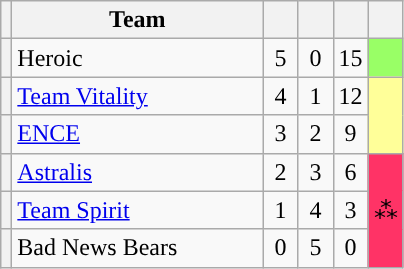<table class="wikitable plainrowheaders" style="text-align:center;">
<tr>
<th scope="col"></th>
<th scope="col" style="width:10em;">Team</th>
<th scope="col" style="width:1em;"></th>
<th scope="col" style="width:1em;"></th>
<th scope="col" style="width:1em;"></th>
<th scope=col class="unsortable"></th>
</tr>
<tr>
<th scope="row"></th>
<td style="text-align: left;">Heroic</td>
<td>5</td>
<td>0</td>
<td>15</td>
<td style="background:#99FF66;"></td>
</tr>
<tr>
<th scope="row"></th>
<td style="text-align: left;"><a href='#'>Team Vitality</a></td>
<td>4</td>
<td>1</td>
<td>12</td>
<td rowspan="2" style="background:#ff9;"></td>
</tr>
<tr>
<th scope="row"></th>
<td style="text-align: left;"><a href='#'>ENCE</a></td>
<td>3</td>
<td>2</td>
<td>9</td>
</tr>
<tr>
<th scope="row"></th>
<td style="text-align: left;"><a href='#'>Astralis</a></td>
<td>2</td>
<td>3</td>
<td>6</td>
<td rowspan="3" style="background:#FF3366;">⁂</td>
</tr>
<tr>
<th scope="row"></th>
<td style="text-align: left;"><a href='#'>Team Spirit</a></td>
<td>1</td>
<td>4</td>
<td>3</td>
</tr>
<tr>
<th scope="row"></th>
<td style="text-align: left;">Bad News Bears</td>
<td>0</td>
<td>5</td>
<td>0</td>
</tr>
</table>
